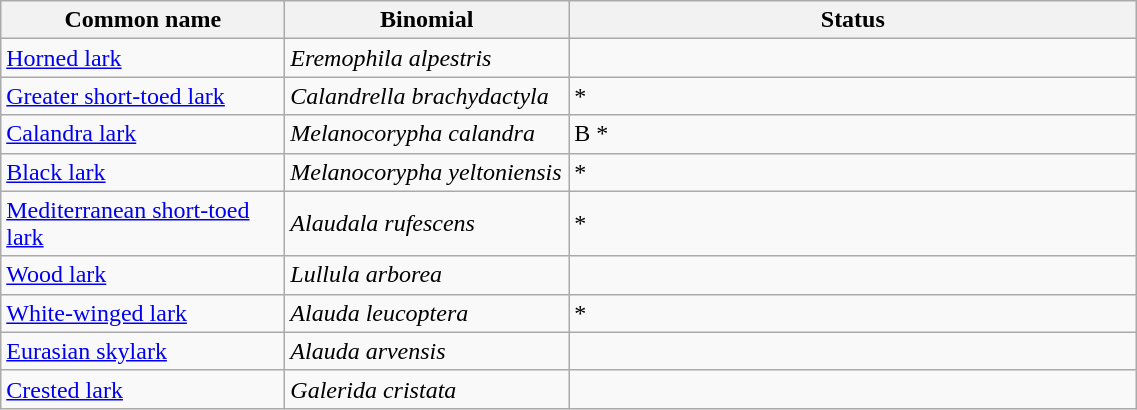<table width=60% class="wikitable">
<tr>
<th width=15%>Common name</th>
<th width=15%>Binomial</th>
<th width=30%>Status</th>
</tr>
<tr>
<td><a href='#'>Horned lark</a></td>
<td><em>Eremophila alpestris</em></td>
<td></td>
</tr>
<tr>
<td><a href='#'>Greater short-toed lark</a></td>
<td><em>Calandrella brachydactyla</em></td>
<td>*</td>
</tr>
<tr>
<td><a href='#'>Calandra lark</a></td>
<td><em>Melanocorypha calandra</em></td>
<td>B *</td>
</tr>
<tr>
<td><a href='#'>Black lark</a></td>
<td><em>Melanocorypha yeltoniensis</em></td>
<td>*</td>
</tr>
<tr>
<td><a href='#'>Mediterranean short-toed lark</a></td>
<td><em>Alaudala rufescens</em></td>
<td>*</td>
</tr>
<tr>
<td><a href='#'>Wood lark</a></td>
<td><em>Lullula arborea</em></td>
<td></td>
</tr>
<tr>
<td><a href='#'>White-winged lark</a></td>
<td><em>Alauda leucoptera</em></td>
<td>*</td>
</tr>
<tr>
<td><a href='#'>Eurasian skylark</a></td>
<td><em>Alauda arvensis</em></td>
<td></td>
</tr>
<tr>
<td><a href='#'>Crested lark</a></td>
<td><em>Galerida cristata</em></td>
<td></td>
</tr>
</table>
